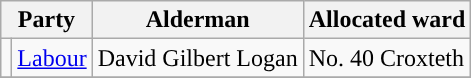<table class="wikitable">
<tr>
<th colspan="2">Party</th>
<th>Alderman</th>
<th>Allocated ward</th>
</tr>
<tr>
<td style="background-color:"></td>
<td><a href='#'>Labour</a></td>
<td>David Gilbert Logan</td>
<td>No. 40 Croxteth</td>
</tr>
<tr>
</tr>
</table>
